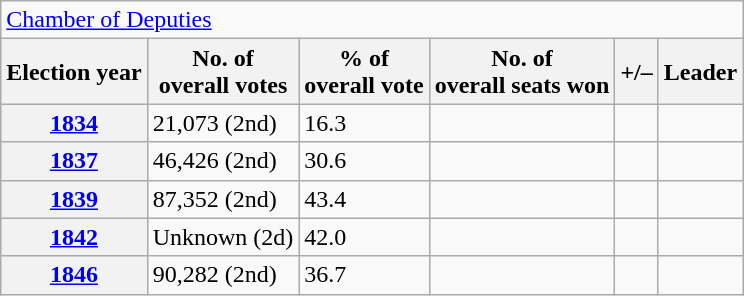<table class=wikitable>
<tr>
<td colspan=7><a href='#'>Chamber of Deputies</a></td>
</tr>
<tr>
<th>Election year</th>
<th>No. of<br>overall votes</th>
<th>% of<br>overall vote</th>
<th>No. of<br>overall seats won</th>
<th>+/–</th>
<th>Leader</th>
</tr>
<tr>
<th><a href='#'>1834</a></th>
<td>21,073 (2nd)</td>
<td>16.3</td>
<td></td>
<td></td>
<td></td>
</tr>
<tr>
<th><a href='#'>1837</a></th>
<td>46,426 (2nd)</td>
<td>30.6</td>
<td></td>
<td></td>
<td></td>
</tr>
<tr>
<th><a href='#'>1839</a></th>
<td>87,352 (2nd)</td>
<td>43.4</td>
<td></td>
<td></td>
<td></td>
</tr>
<tr>
<th><a href='#'>1842</a></th>
<td>Unknown (2d)</td>
<td>42.0</td>
<td></td>
<td></td>
<td></td>
</tr>
<tr>
<th><a href='#'>1846</a></th>
<td>90,282 (2nd)</td>
<td>36.7</td>
<td></td>
<td></td>
<td></td>
</tr>
</table>
